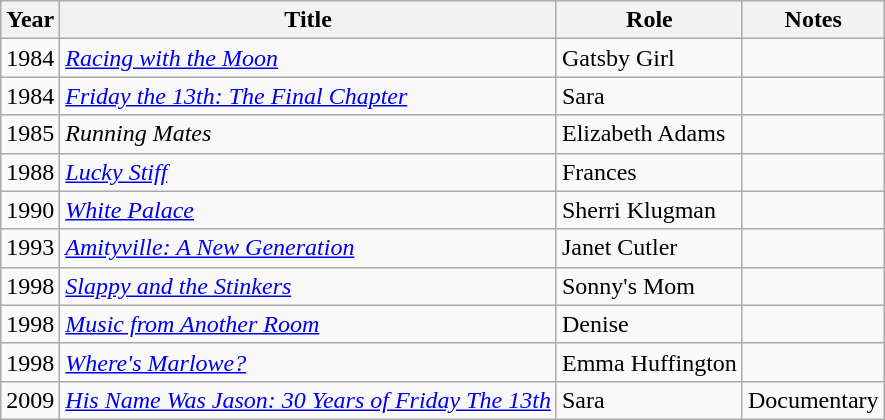<table class="wikitable sortable">
<tr>
<th>Year</th>
<th>Title</th>
<th>Role</th>
<th>Notes</th>
</tr>
<tr>
<td>1984</td>
<td><em><a href='#'>Racing with the Moon</a></em></td>
<td>Gatsby Girl</td>
<td></td>
</tr>
<tr>
<td>1984</td>
<td><em><a href='#'>Friday the 13th: The Final Chapter</a></em></td>
<td>Sara</td>
<td></td>
</tr>
<tr>
<td>1985</td>
<td><em>Running Mates</em></td>
<td>Elizabeth Adams</td>
<td></td>
</tr>
<tr>
<td>1988</td>
<td><a href='#'><em>Lucky Stiff</em></a></td>
<td>Frances</td>
<td></td>
</tr>
<tr>
<td>1990</td>
<td><a href='#'><em>White Palace</em></a></td>
<td>Sherri Klugman</td>
<td></td>
</tr>
<tr>
<td>1993</td>
<td><em><a href='#'>Amityville: A New Generation</a></em></td>
<td>Janet Cutler</td>
<td></td>
</tr>
<tr>
<td>1998</td>
<td><em><a href='#'>Slappy and the Stinkers</a></em></td>
<td>Sonny's Mom</td>
<td></td>
</tr>
<tr>
<td>1998</td>
<td><a href='#'><em>Music from Another Room</em></a></td>
<td>Denise</td>
<td></td>
</tr>
<tr>
<td>1998</td>
<td><em><a href='#'>Where's Marlowe?</a></em></td>
<td>Emma Huffington</td>
<td></td>
</tr>
<tr>
<td>2009</td>
<td><em><a href='#'>His Name Was Jason: 30 Years of Friday The 13th</a></em></td>
<td>Sara</td>
<td>Documentary</td>
</tr>
</table>
